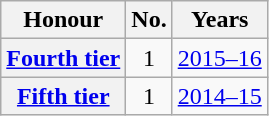<table class="wikitable plainrowheaders">
<tr>
<th scope=col>Honour</th>
<th scope=col>No.</th>
<th scope=col>Years</th>
</tr>
<tr>
<th scope=row><a href='#'>Fourth tier</a></th>
<td align=center>1</td>
<td><a href='#'>2015–16</a></td>
</tr>
<tr>
<th scope=row><a href='#'>Fifth tier</a></th>
<td align=center>1</td>
<td><a href='#'>2014–15</a></td>
</tr>
</table>
